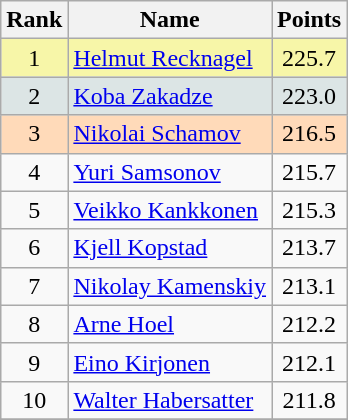<table class="wikitable sortable">
<tr>
<th align=Center>Rank</th>
<th>Name</th>
<th>Points</th>
</tr>
<tr style="background:#F7F6A8">
<td align=center>1</td>
<td> <a href='#'>Helmut Recknagel</a></td>
<td align=center>225.7</td>
</tr>
<tr style="background: #DCE5E5;">
<td align=center>2</td>
<td> <a href='#'>Koba Zakadze</a></td>
<td align=center>223.0</td>
</tr>
<tr style="background: #FFDAB9;">
<td align=center>3</td>
<td> <a href='#'>Nikolai Schamov</a></td>
<td align=center>216.5</td>
</tr>
<tr>
<td align=center>4</td>
<td> <a href='#'>Yuri Samsonov</a></td>
<td align=center>215.7</td>
</tr>
<tr>
<td align=center>5</td>
<td> <a href='#'>Veikko Kankkonen</a></td>
<td align=center>215.3</td>
</tr>
<tr>
<td align=center>6</td>
<td> <a href='#'>Kjell Kopstad</a></td>
<td align=center>213.7</td>
</tr>
<tr>
<td align=center>7</td>
<td> <a href='#'>Nikolay Kamenskiy</a></td>
<td align=center>213.1</td>
</tr>
<tr>
<td align=center>8</td>
<td> <a href='#'>Arne Hoel</a></td>
<td align=center>212.2</td>
</tr>
<tr>
<td align=center>9</td>
<td> <a href='#'>Eino Kirjonen</a></td>
<td align=center>212.1</td>
</tr>
<tr>
<td align=center>10</td>
<td> <a href='#'>Walter Habersatter</a></td>
<td align=center>211.8</td>
</tr>
<tr>
</tr>
</table>
